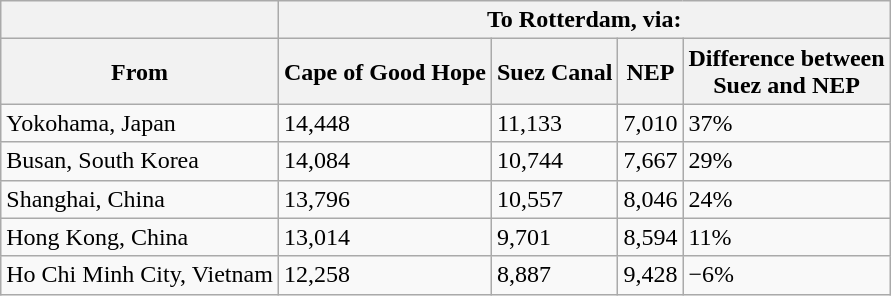<table class="wikitable">
<tr>
<th></th>
<th colspan="4">To Rotterdam, via:</th>
</tr>
<tr>
<th>From</th>
<th>Cape of Good Hope</th>
<th>Suez Canal</th>
<th>NEP</th>
<th>Difference between <br>Suez and NEP</th>
</tr>
<tr>
<td>Yokohama, Japan</td>
<td>14,448</td>
<td>11,133</td>
<td>7,010</td>
<td>37%</td>
</tr>
<tr>
<td>Busan, South Korea</td>
<td>14,084</td>
<td>10,744</td>
<td>7,667</td>
<td>29%</td>
</tr>
<tr>
<td>Shanghai, China</td>
<td>13,796</td>
<td>10,557</td>
<td>8,046</td>
<td>24%</td>
</tr>
<tr>
<td>Hong Kong, China</td>
<td>13,014</td>
<td>9,701</td>
<td>8,594</td>
<td>11%</td>
</tr>
<tr>
<td>Ho Chi Minh City, Vietnam</td>
<td>12,258</td>
<td>8,887</td>
<td>9,428</td>
<td>−6%</td>
</tr>
</table>
